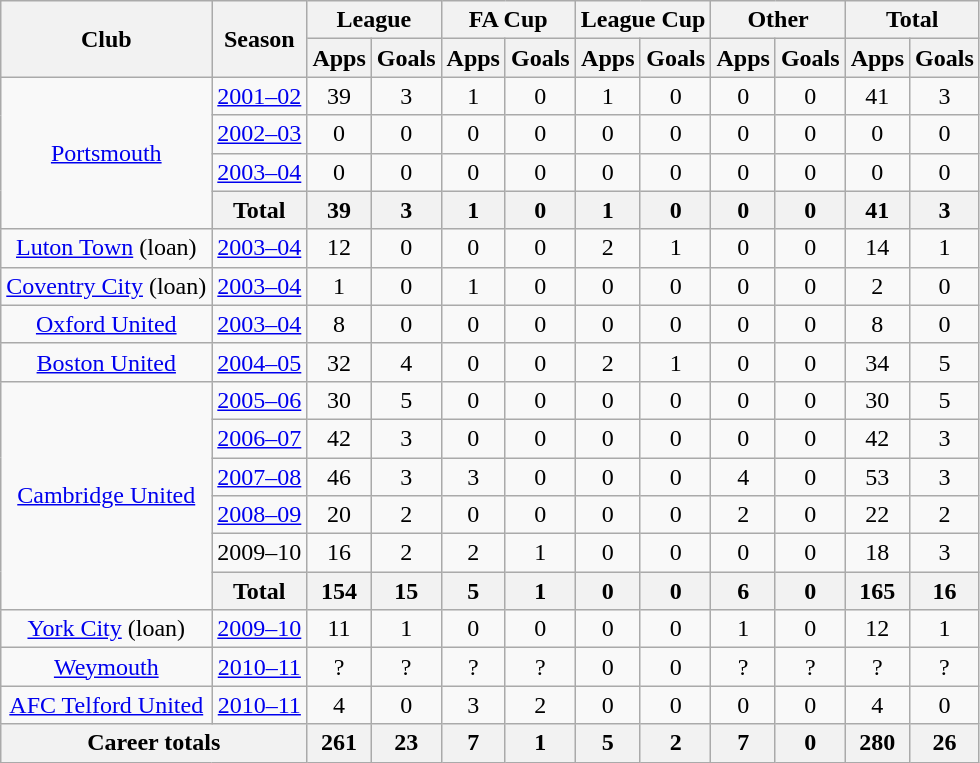<table class="wikitable" style="text-align: center;">
<tr>
<th rowspan="2">Club</th>
<th rowspan="2">Season</th>
<th colspan="2">League</th>
<th colspan="2">FA Cup</th>
<th colspan="2">League Cup</th>
<th colspan="2">Other</th>
<th colspan="2">Total</th>
</tr>
<tr>
<th>Apps</th>
<th>Goals</th>
<th>Apps</th>
<th>Goals</th>
<th>Apps</th>
<th>Goals</th>
<th>Apps</th>
<th>Goals</th>
<th>Apps</th>
<th>Goals</th>
</tr>
<tr>
<td rowspan="4" valign="center"><a href='#'>Portsmouth</a></td>
<td><a href='#'>2001–02</a></td>
<td>39</td>
<td>3</td>
<td>1</td>
<td>0</td>
<td>1</td>
<td>0</td>
<td>0</td>
<td>0</td>
<td>41</td>
<td>3</td>
</tr>
<tr>
<td><a href='#'>2002–03</a></td>
<td>0</td>
<td>0</td>
<td>0</td>
<td>0</td>
<td>0</td>
<td>0</td>
<td>0</td>
<td>0</td>
<td>0</td>
<td>0</td>
</tr>
<tr>
<td><a href='#'>2003–04</a></td>
<td>0</td>
<td>0</td>
<td>0</td>
<td>0</td>
<td>0</td>
<td>0</td>
<td>0</td>
<td>0</td>
<td>0</td>
<td>0</td>
</tr>
<tr>
<th>Total</th>
<th>39</th>
<th>3</th>
<th>1</th>
<th>0</th>
<th>1</th>
<th>0</th>
<th>0</th>
<th>0</th>
<th>41</th>
<th>3</th>
</tr>
<tr>
<td rowspan="1" valign="center"><a href='#'>Luton Town</a> (loan)</td>
<td><a href='#'>2003–04</a></td>
<td>12</td>
<td>0</td>
<td>0</td>
<td>0</td>
<td>2</td>
<td>1</td>
<td>0</td>
<td>0</td>
<td>14</td>
<td>1</td>
</tr>
<tr>
<td rowspan="1" valign="center"><a href='#'>Coventry City</a> (loan)</td>
<td><a href='#'>2003–04</a></td>
<td>1</td>
<td>0</td>
<td>1</td>
<td>0</td>
<td>0</td>
<td>0</td>
<td>0</td>
<td>0</td>
<td>2</td>
<td>0</td>
</tr>
<tr>
<td rowspan="1" valign="center"><a href='#'>Oxford United</a></td>
<td><a href='#'>2003–04</a></td>
<td>8</td>
<td>0</td>
<td>0</td>
<td>0</td>
<td>0</td>
<td>0</td>
<td>0</td>
<td>0</td>
<td>8</td>
<td>0</td>
</tr>
<tr>
<td rowspan="1" valign="center"><a href='#'>Boston United</a></td>
<td><a href='#'>2004–05</a></td>
<td>32</td>
<td>4</td>
<td>0</td>
<td>0</td>
<td>2</td>
<td>1</td>
<td>0</td>
<td>0</td>
<td>34</td>
<td>5</td>
</tr>
<tr>
<td rowspan="6" valign="center"><a href='#'>Cambridge United</a></td>
<td><a href='#'>2005–06</a></td>
<td>30</td>
<td>5</td>
<td>0</td>
<td>0</td>
<td>0</td>
<td>0</td>
<td>0</td>
<td>0</td>
<td>30</td>
<td>5</td>
</tr>
<tr>
<td><a href='#'>2006–07</a></td>
<td>42</td>
<td>3</td>
<td>0</td>
<td>0</td>
<td>0</td>
<td>0</td>
<td>0</td>
<td>0</td>
<td>42</td>
<td>3</td>
</tr>
<tr>
<td><a href='#'>2007–08</a></td>
<td>46</td>
<td>3</td>
<td>3</td>
<td>0</td>
<td>0</td>
<td>0</td>
<td>4</td>
<td>0</td>
<td>53</td>
<td>3</td>
</tr>
<tr>
<td><a href='#'>2008–09</a></td>
<td>20</td>
<td>2</td>
<td>0</td>
<td>0</td>
<td>0</td>
<td>0</td>
<td>2</td>
<td>0</td>
<td>22</td>
<td>2</td>
</tr>
<tr>
<td>2009–10</td>
<td>16</td>
<td>2</td>
<td>2</td>
<td>1</td>
<td>0</td>
<td>0</td>
<td>0</td>
<td>0</td>
<td>18</td>
<td>3</td>
</tr>
<tr>
<th>Total</th>
<th>154</th>
<th>15</th>
<th>5</th>
<th>1</th>
<th>0</th>
<th>0</th>
<th>6</th>
<th>0</th>
<th>165</th>
<th>16</th>
</tr>
<tr>
<td rowspan="1" valign="center"><a href='#'>York City</a> (loan)</td>
<td><a href='#'>2009–10</a></td>
<td>11</td>
<td>1</td>
<td>0</td>
<td>0</td>
<td>0</td>
<td>0</td>
<td>1</td>
<td>0</td>
<td>12</td>
<td>1</td>
</tr>
<tr>
<td rowspan="1" valign="center"><a href='#'>Weymouth</a></td>
<td><a href='#'>2010–11</a></td>
<td>?</td>
<td>?</td>
<td>?</td>
<td>?</td>
<td>0</td>
<td>0</td>
<td>?</td>
<td>?</td>
<td>?</td>
<td>?</td>
</tr>
<tr>
<td rowspan="1" valign="center"><a href='#'>AFC Telford United</a></td>
<td><a href='#'>2010–11</a></td>
<td>4</td>
<td>0</td>
<td>3</td>
<td>2</td>
<td>0</td>
<td>0</td>
<td>0</td>
<td>0</td>
<td>4</td>
<td>0</td>
</tr>
<tr>
<th colspan="2">Career totals</th>
<th>261</th>
<th>23</th>
<th>7</th>
<th>1</th>
<th>5</th>
<th>2</th>
<th>7</th>
<th>0</th>
<th>280</th>
<th>26</th>
</tr>
</table>
